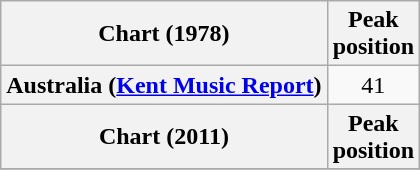<table class="wikitable plainrowheaders" style="text-align:center">
<tr>
<th>Chart (1978)</th>
<th>Peak<br>position</th>
</tr>
<tr>
<th scope="row">Australia (<a href='#'>Kent Music Report</a>)</th>
<td>41</td>
</tr>
<tr>
<th>Chart (2011)</th>
<th>Peak<br>position</th>
</tr>
<tr>
</tr>
</table>
